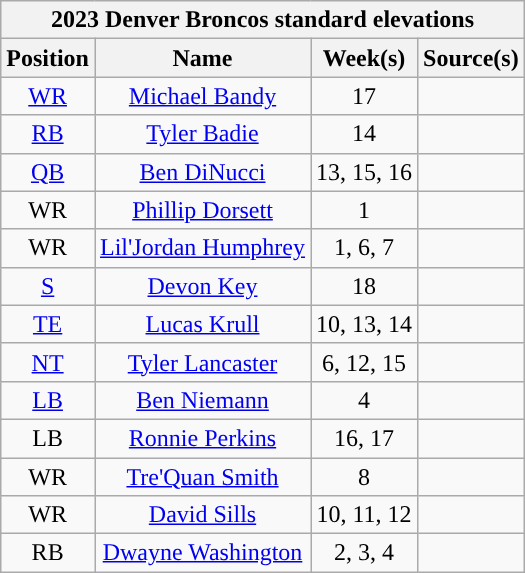<table class="wikitable" style="text-align:center">
<tr>
<th colspan=6>2023 Denver Broncos standard elevations</th>
</tr>
<tr>
<th>Position</th>
<th>Name</th>
<th>Week(s)</th>
<th>Source(s)</th>
</tr>
<tr>
<td><a href='#'>WR</a></td>
<td><a href='#'>Michael Bandy</a></td>
<td>17</td>
<td></td>
</tr>
<tr>
<td><a href='#'>RB</a></td>
<td><a href='#'>Tyler Badie</a></td>
<td>14</td>
<td></td>
</tr>
<tr>
<td><a href='#'>QB</a></td>
<td><a href='#'>Ben DiNucci</a></td>
<td>13, 15, 16</td>
<td></td>
</tr>
<tr>
<td>WR</td>
<td><a href='#'>Phillip Dorsett</a></td>
<td>1</td>
<td></td>
</tr>
<tr>
<td>WR</td>
<td><a href='#'>Lil'Jordan Humphrey</a></td>
<td>1, 6, 7</td>
<td></td>
</tr>
<tr>
<td><a href='#'>S</a></td>
<td><a href='#'>Devon Key</a></td>
<td>18</td>
<td></td>
</tr>
<tr>
<td><a href='#'>TE</a></td>
<td><a href='#'>Lucas Krull</a></td>
<td>10, 13, 14</td>
<td></td>
</tr>
<tr>
<td><a href='#'>NT</a></td>
<td><a href='#'>Tyler Lancaster</a></td>
<td>6, 12, 15</td>
<td></td>
</tr>
<tr>
<td><a href='#'>LB</a></td>
<td><a href='#'>Ben Niemann</a></td>
<td>4</td>
<td></td>
</tr>
<tr>
<td>LB</td>
<td><a href='#'>Ronnie Perkins</a></td>
<td>16, 17</td>
<td></td>
</tr>
<tr>
<td>WR</td>
<td><a href='#'>Tre'Quan Smith</a></td>
<td>8</td>
<td></td>
</tr>
<tr>
<td>WR</td>
<td><a href='#'>David Sills</a></td>
<td>10, 11, 12</td>
<td></td>
</tr>
<tr>
<td>RB</td>
<td><a href='#'>Dwayne Washington</a></td>
<td>2, 3, 4</td>
<td></td>
</tr>
</table>
